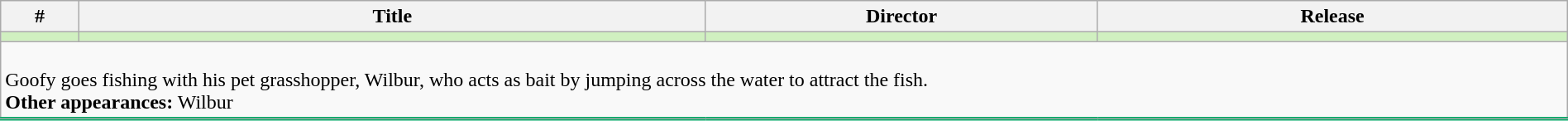<table class="wikitable sortable" width="100%">
<tr>
<th width="5%">#</th>
<th width="40%">Title</th>
<th width="25%" class="unsortable">Director</th>
<th width="30%">Release</th>
</tr>
<tr>
<td style="background-color: #D0F0C0"></td>
<td style="background-color: #D0F0C0"></td>
<td style="background-color: #D0F0C0"></td>
<td style="background-color: #D0F0C0"></td>
</tr>
<tr class="expand-child" style="border-bottom: 3px solid #00AB66;">
<td colspan="4"><br>Goofy goes fishing with his pet grasshopper, Wilbur, who acts as bait by jumping across the water to attract the fish.<br><strong>Other appearances:</strong> Wilbur</td>
</tr>
<tr>
</tr>
</table>
